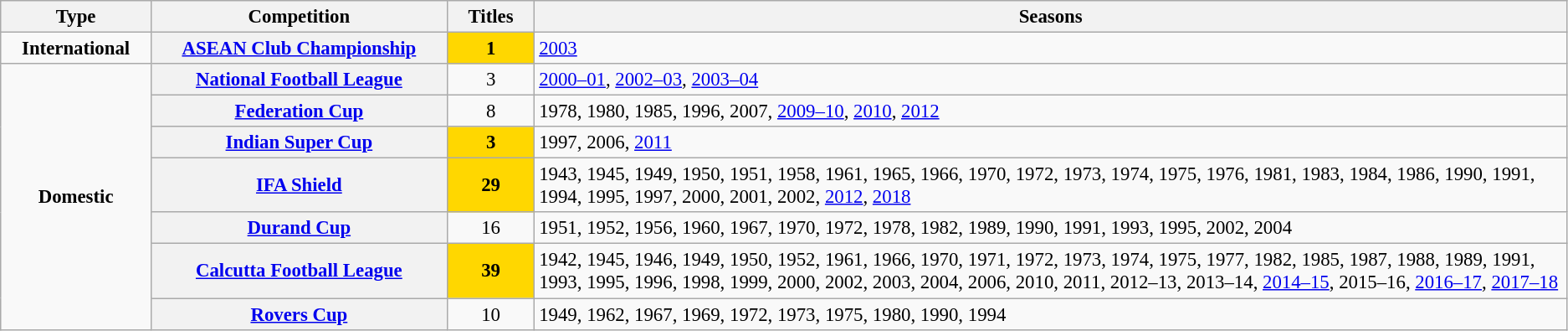<table class="wikitable plainrowheaders" style="font-size:95%; text-align:center;">
<tr>
<th style="width: 1%;">Type</th>
<th style="width: 5%;">Competition</th>
<th style="width: 1%;">Titles</th>
<th style="width: 21%;">Seasons</th>
</tr>
<tr>
<td rowspan="1"><strong>International</strong></td>
<th><a href='#'>ASEAN Club Championship</a></th>
<td bgcolor="gold"><strong>1</strong></td>
<td align="left"><a href='#'>2003</a></td>
</tr>
<tr>
<td rowspan="7"><strong>Domestic</strong></td>
<th scope=col><a href='#'>National Football League</a></th>
<td align="center">3</td>
<td align="left"><a href='#'>2000–01</a>, <a href='#'>2002–03</a>, <a href='#'>2003–04</a></td>
</tr>
<tr>
<th scope=col><a href='#'>Federation Cup</a></th>
<td align="center">8</td>
<td align="left">1978, 1980, 1985, 1996, 2007, <a href='#'>2009–10</a>, <a href='#'>2010</a>, <a href='#'>2012</a></td>
</tr>
<tr>
<th scope=col><a href='#'>Indian Super Cup</a></th>
<td bgcolor="gold"><strong>3</strong></td>
<td align="left">1997, 2006, <a href='#'>2011</a></td>
</tr>
<tr>
<th scope=col><a href='#'>IFA Shield</a></th>
<td bgcolor="gold"><strong>29</strong></td>
<td align="left">1943, 1945, 1949, 1950, 1951, 1958, 1961, 1965, 1966, 1970, 1972, 1973, 1974, 1975, 1976, 1981, 1983, 1984, 1986, 1990, 1991, 1994, 1995, 1997, 2000, 2001, 2002, <a href='#'>2012</a>, <a href='#'>2018</a></td>
</tr>
<tr>
<th scope=col><a href='#'>Durand Cup</a></th>
<td align="center">16</td>
<td align="left">1951, 1952, 1956, 1960, 1967, 1970, 1972, 1978, 1982, 1989, 1990, 1991, 1993, 1995, 2002, 2004</td>
</tr>
<tr>
<th scope=col><a href='#'>Calcutta Football League</a></th>
<td bgcolor="gold"><strong>39</strong></td>
<td align="left">1942, 1945, 1946, 1949, 1950, 1952, 1961, 1966, 1970, 1971, 1972, 1973, 1974, 1975, 1977, 1982, 1985, 1987, 1988, 1989, 1991, 1993, 1995, 1996, 1998, 1999, 2000, 2002, 2003, 2004, 2006, 2010, 2011, 2012–13, 2013–14, <a href='#'>2014–15</a>, 2015–16, <a href='#'>2016–17</a>, <a href='#'>2017–18</a></td>
</tr>
<tr>
<th scope=col><a href='#'>Rovers Cup</a></th>
<td>10</td>
<td align="left">1949, 1962, 1967, 1969, 1972, 1973, 1975, 1980, 1990, 1994</td>
</tr>
</table>
